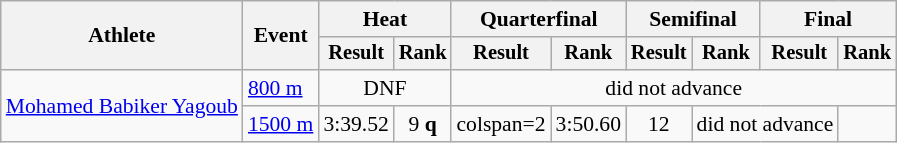<table class="wikitable" style="font-size:90%">
<tr>
<th rowspan="2">Athlete</th>
<th rowspan="2">Event</th>
<th colspan="2">Heat</th>
<th colspan="2">Quarterfinal</th>
<th colspan="2">Semifinal</th>
<th colspan="2">Final</th>
</tr>
<tr style="font-size:95%">
<th>Result</th>
<th>Rank</th>
<th>Result</th>
<th>Rank</th>
<th>Result</th>
<th>Rank</th>
<th>Result</th>
<th>Rank</th>
</tr>
<tr align=center>
<td align=left rowspan=2><a href='#'>Mohamed Babiker Yagoub</a></td>
<td align=left><a href='#'>800 m</a></td>
<td colspan=2>DNF</td>
<td colspan=6>did not advance</td>
</tr>
<tr align=center>
<td align=left><a href='#'>1500 m</a></td>
<td>3:39.52</td>
<td>9 <strong>q</strong></td>
<td>colspan=2 </td>
<td>3:50.60</td>
<td>12</td>
<td colspan=2>did not advance</td>
</tr>
</table>
